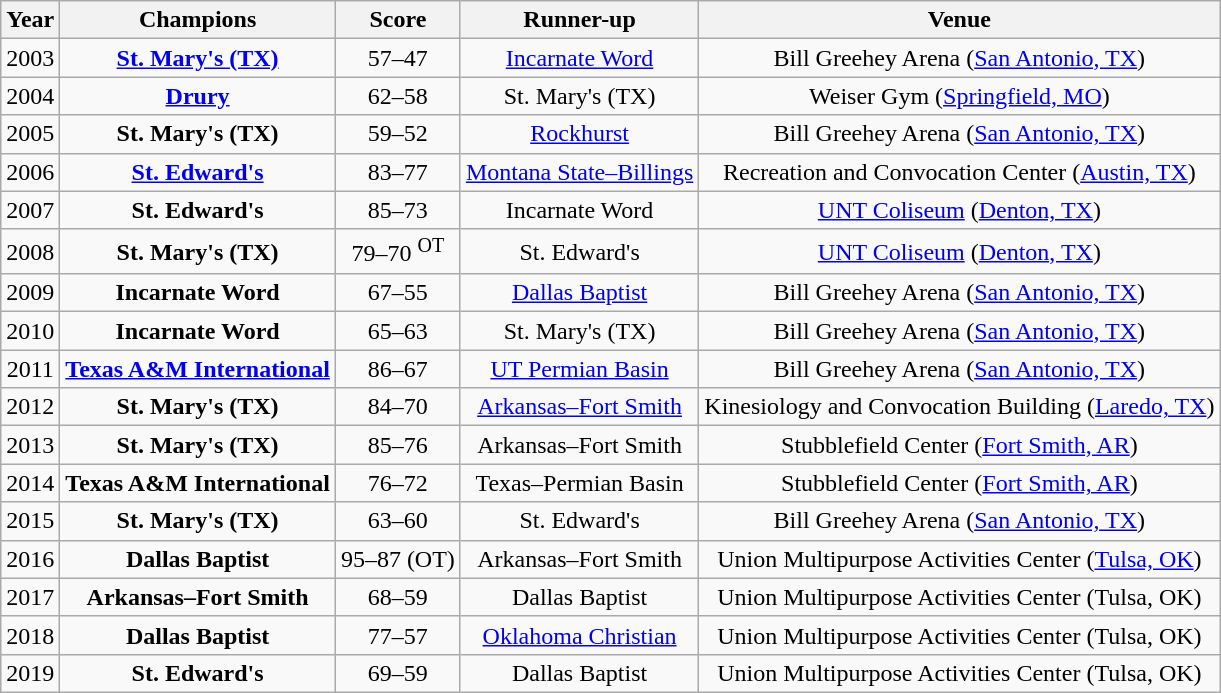<table class="wikitable sortable">
<tr>
<th>Year</th>
<th>Champions</th>
<th>Score</th>
<th>Runner-up</th>
<th>Venue</th>
</tr>
<tr align=center>
<td>2003</td>
<td><strong><a href='#'>St. Mary's (TX)</a></strong></td>
<td>57–47</td>
<td><a href='#'>Incarnate Word</a></td>
<td>Bill Greehey Arena (<a href='#'>San Antonio, TX</a>)</td>
</tr>
<tr align=center>
<td>2004</td>
<td><strong><a href='#'>Drury</a></strong></td>
<td>62–58</td>
<td>St. Mary's (TX)</td>
<td>Weiser Gym (<a href='#'>Springfield, MO</a>)</td>
</tr>
<tr align=center>
<td>2005</td>
<td><strong>St. Mary's (TX)</strong></td>
<td>59–52</td>
<td><a href='#'>Rockhurst</a></td>
<td>Bill Greehey Arena (<a href='#'>San Antonio, TX</a>)</td>
</tr>
<tr align=center>
<td>2006</td>
<td><strong><a href='#'>St. Edward's</a></strong></td>
<td>83–77</td>
<td><a href='#'>Montana State–Billings</a></td>
<td>Recreation and Convocation Center (<a href='#'>Austin, TX</a>)</td>
</tr>
<tr align=center>
<td>2007</td>
<td><strong>St. Edward's</strong></td>
<td>85–73</td>
<td>Incarnate Word</td>
<td><a href='#'>UNT Coliseum</a> (<a href='#'>Denton, TX</a>)</td>
</tr>
<tr align=center>
<td>2008</td>
<td><strong>St. Mary's (TX)</strong></td>
<td>79–70 <sup>OT</sup></td>
<td>St. Edward's</td>
<td><a href='#'>UNT Coliseum</a> (<a href='#'>Denton, TX</a>)</td>
</tr>
<tr align=center>
<td>2009</td>
<td><strong>Incarnate Word</strong></td>
<td>67–55</td>
<td><a href='#'>Dallas Baptist</a></td>
<td>Bill Greehey Arena (<a href='#'>San Antonio, TX</a>)</td>
</tr>
<tr align=center>
<td>2010</td>
<td><strong>Incarnate Word</strong></td>
<td>65–63</td>
<td>St. Mary's (TX)</td>
<td>Bill Greehey Arena (<a href='#'>San Antonio, TX</a>)</td>
</tr>
<tr align=center>
<td>2011</td>
<td><strong><a href='#'>Texas A&M International</a></strong></td>
<td>86–67</td>
<td><a href='#'>UT Permian Basin</a></td>
<td>Bill Greehey Arena (<a href='#'>San Antonio, TX</a>)</td>
</tr>
<tr align=center>
<td>2012</td>
<td><strong>St. Mary's (TX)</strong></td>
<td>84–70</td>
<td><a href='#'>Arkansas–Fort Smith</a></td>
<td>Kinesiology and Convocation Building (<a href='#'>Laredo, TX</a>)</td>
</tr>
<tr align=center>
<td>2013</td>
<td><strong>St. Mary's (TX)</strong></td>
<td>85–76</td>
<td>Arkansas–Fort Smith</td>
<td>Stubblefield Center (<a href='#'>Fort Smith, AR</a>)</td>
</tr>
<tr align=center>
<td>2014</td>
<td><strong>Texas A&M International</strong></td>
<td>76–72</td>
<td>Texas–Permian Basin</td>
<td>Stubblefield Center (<a href='#'>Fort Smith, AR</a>)</td>
</tr>
<tr align=center>
<td>2015</td>
<td><strong>St. Mary's (TX)</strong></td>
<td>63–60</td>
<td>St. Edward's</td>
<td>Bill Greehey Arena (<a href='#'>San Antonio, TX</a>)</td>
</tr>
<tr align=center>
<td>2016</td>
<td><strong>Dallas Baptist</strong></td>
<td>95–87 (OT)</td>
<td>Arkansas–Fort Smith</td>
<td>Union Multipurpose Activities Center (<a href='#'>Tulsa, OK</a>)</td>
</tr>
<tr align=center>
<td>2017</td>
<td><strong>Arkansas–Fort Smith</strong></td>
<td>68–59</td>
<td>Dallas Baptist</td>
<td>Union Multipurpose Activities Center (Tulsa, OK)</td>
</tr>
<tr align=center>
<td>2018</td>
<td><strong>Dallas Baptist</strong></td>
<td>77–57</td>
<td><a href='#'>Oklahoma Christian</a></td>
<td>Union Multipurpose Activities Center (Tulsa, OK)</td>
</tr>
<tr align=center>
<td>2019</td>
<td><strong>St. Edward's</strong></td>
<td>69–59</td>
<td>Dallas Baptist</td>
<td>Union Multipurpose Activities Center (Tulsa, OK)</td>
</tr>
</table>
